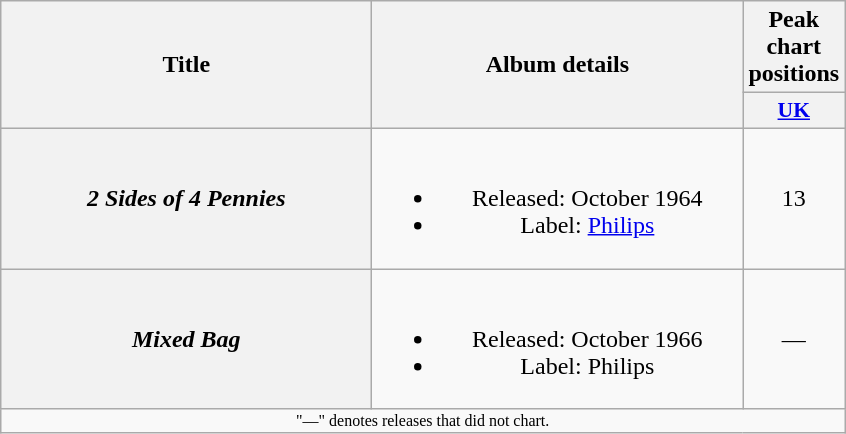<table class="wikitable plainrowheaders" style="text-align:center;">
<tr>
<th rowspan="2" scope="col" style="width:15em;">Title</th>
<th rowspan="2" scope="col" style="width:15em;">Album details</th>
<th>Peak chart positions</th>
</tr>
<tr>
<th scope="col" style="width:2em;font-size:90%;"><a href='#'>UK</a><br></th>
</tr>
<tr>
<th scope="row"><em>2 Sides of 4 Pennies</em></th>
<td><br><ul><li>Released: October 1964</li><li>Label: <a href='#'>Philips</a></li></ul></td>
<td>13</td>
</tr>
<tr>
<th scope="row"><em>Mixed Bag</em></th>
<td><br><ul><li>Released: October 1966</li><li>Label: Philips</li></ul></td>
<td>—</td>
</tr>
<tr>
<td colspan="3" style="font-size:8pt">"—" denotes releases that did not chart.</td>
</tr>
</table>
